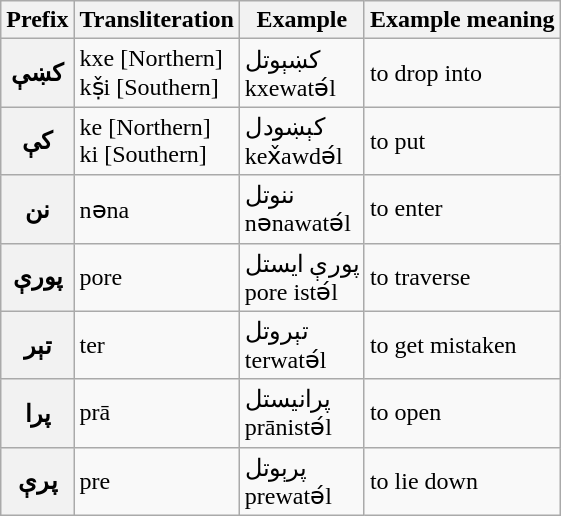<table class="wikitable">
<tr>
<th>Prefix</th>
<th>Transliteration</th>
<th>Example</th>
<th>Example meaning</th>
</tr>
<tr>
<th>کښې</th>
<td>kxe [Northern]<br>kṣ̌i [Southern]</td>
<td>کښېوتل<br>kxewatә́l</td>
<td>to drop into</td>
</tr>
<tr>
<th>کې</th>
<td>ke [Northern]<br>ki [Southern]</td>
<td>کېښودل<br>kex̌awdә́l</td>
<td>to put</td>
</tr>
<tr>
<th>نن</th>
<td>nəna</td>
<td>ننوتل<br>nənawatә́l</td>
<td>to enter</td>
</tr>
<tr>
<th>پورې</th>
<td>pore</td>
<td>پورې ايستل<br>pore istә́l</td>
<td>to traverse</td>
</tr>
<tr>
<th>تېر</th>
<td>ter</td>
<td>تېروتل<br>terwatә́l</td>
<td>to get mistaken</td>
</tr>
<tr>
<th>پرا</th>
<td>prā</td>
<td>پرانيستل<br>prānistә́l</td>
<td>to open</td>
</tr>
<tr>
<th>پرې</th>
<td>pre</td>
<td>پرېوتل<br>prewatә́l</td>
<td>to lie down</td>
</tr>
</table>
